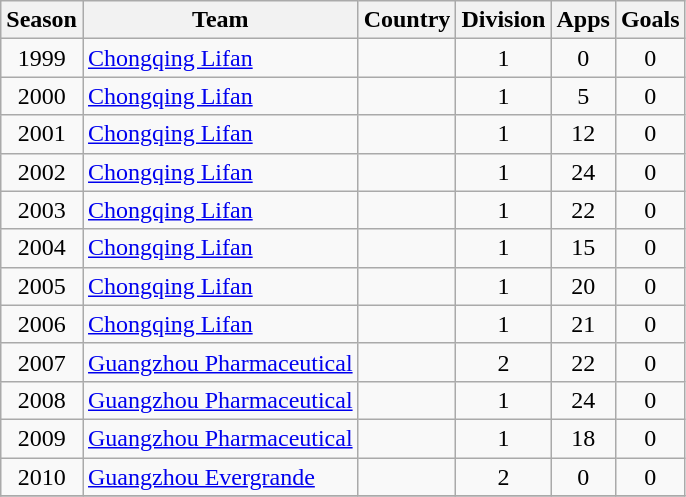<table class="wikitable" style="text-align: center;">
<tr>
<th>Season</th>
<th>Team</th>
<th>Country</th>
<th>Division</th>
<th>Apps</th>
<th>Goals</th>
</tr>
<tr>
<td>1999</td>
<td align="left"><a href='#'>Chongqing Lifan</a></td>
<td align="left"></td>
<td>1</td>
<td>0</td>
<td>0</td>
</tr>
<tr>
<td>2000</td>
<td align="left"><a href='#'>Chongqing Lifan</a></td>
<td align="left"></td>
<td>1</td>
<td>5</td>
<td>0</td>
</tr>
<tr>
<td>2001</td>
<td align="left"><a href='#'>Chongqing Lifan</a></td>
<td align="left"></td>
<td>1</td>
<td>12</td>
<td>0</td>
</tr>
<tr>
<td>2002</td>
<td align="left"><a href='#'>Chongqing Lifan</a></td>
<td align="left"></td>
<td>1</td>
<td>24</td>
<td>0</td>
</tr>
<tr>
<td>2003</td>
<td align="left"><a href='#'>Chongqing Lifan</a></td>
<td align="left"></td>
<td>1</td>
<td>22</td>
<td>0</td>
</tr>
<tr>
<td>2004</td>
<td align="left"><a href='#'>Chongqing Lifan</a></td>
<td align="left"></td>
<td>1</td>
<td>15</td>
<td>0</td>
</tr>
<tr>
<td>2005</td>
<td align="left"><a href='#'>Chongqing Lifan</a></td>
<td align="left"></td>
<td>1</td>
<td>20</td>
<td>0</td>
</tr>
<tr>
<td>2006</td>
<td align="left"><a href='#'>Chongqing Lifan</a></td>
<td align="left"></td>
<td>1</td>
<td>21</td>
<td>0</td>
</tr>
<tr>
<td>2007</td>
<td align="left"><a href='#'>Guangzhou Pharmaceutical</a></td>
<td align="left"></td>
<td>2</td>
<td>22</td>
<td>0</td>
</tr>
<tr>
<td>2008</td>
<td align="left"><a href='#'>Guangzhou Pharmaceutical</a></td>
<td align="left"></td>
<td>1</td>
<td>24</td>
<td>0</td>
</tr>
<tr>
<td>2009</td>
<td align="left"><a href='#'>Guangzhou Pharmaceutical</a></td>
<td align="left"></td>
<td>1</td>
<td>18</td>
<td>0</td>
</tr>
<tr>
<td>2010</td>
<td align="left"><a href='#'>Guangzhou Evergrande</a></td>
<td align="left"></td>
<td>2</td>
<td>0</td>
<td>0</td>
</tr>
<tr>
</tr>
</table>
